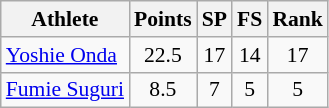<table class="wikitable" border="1" style="font-size:90%">
<tr>
<th>Athlete</th>
<th>Points</th>
<th>SP</th>
<th>FS</th>
<th>Rank</th>
</tr>
<tr align=center>
<td align=left><a href='#'>Yoshie Onda</a></td>
<td>22.5</td>
<td>17</td>
<td>14</td>
<td>17</td>
</tr>
<tr align=center>
<td align=left><a href='#'>Fumie Suguri</a></td>
<td>8.5</td>
<td>7</td>
<td>5</td>
<td>5</td>
</tr>
</table>
